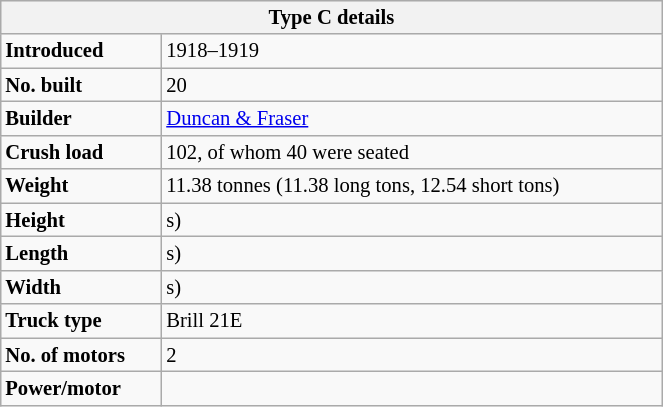<table class="wikitable floatleft mw-collapsible mw-collapsed" border= "1" style= "width:35%; font-size: 86%; float:left; margin-left:1em; margin-right:3em; margin-bottom:2em">
<tr>
<th colspan="2"><strong>Type C details</strong></th>
</tr>
<tr>
<td><strong>Introduced</strong></td>
<td>1918–1919</td>
</tr>
<tr>
<td><strong>No. built</strong></td>
<td>20</td>
</tr>
<tr>
<td><strong>Builder</strong></td>
<td><a href='#'>Duncan & Fraser</a></td>
</tr>
<tr>
<td><strong>Crush load</strong></td>
<td>102, of whom 40 were seated</td>
</tr>
<tr>
<td><strong>Weight</strong></td>
<td>11.38 tonnes (11.38 long tons, 12.54 short tons)</td>
</tr>
<tr>
<td><strong>Height</strong></td>
<td>s)</td>
</tr>
<tr>
<td><strong>Length</strong></td>
<td>s)</td>
</tr>
<tr>
<td><strong>Width</strong></td>
<td>s)</td>
</tr>
<tr>
<td><strong>Truck type</strong></td>
<td>Brill 21E</td>
</tr>
<tr>
<td><strong>No. of motors</strong></td>
<td>2</td>
</tr>
<tr>
<td><strong>Power/motor</strong></td>
<td></td>
</tr>
</table>
